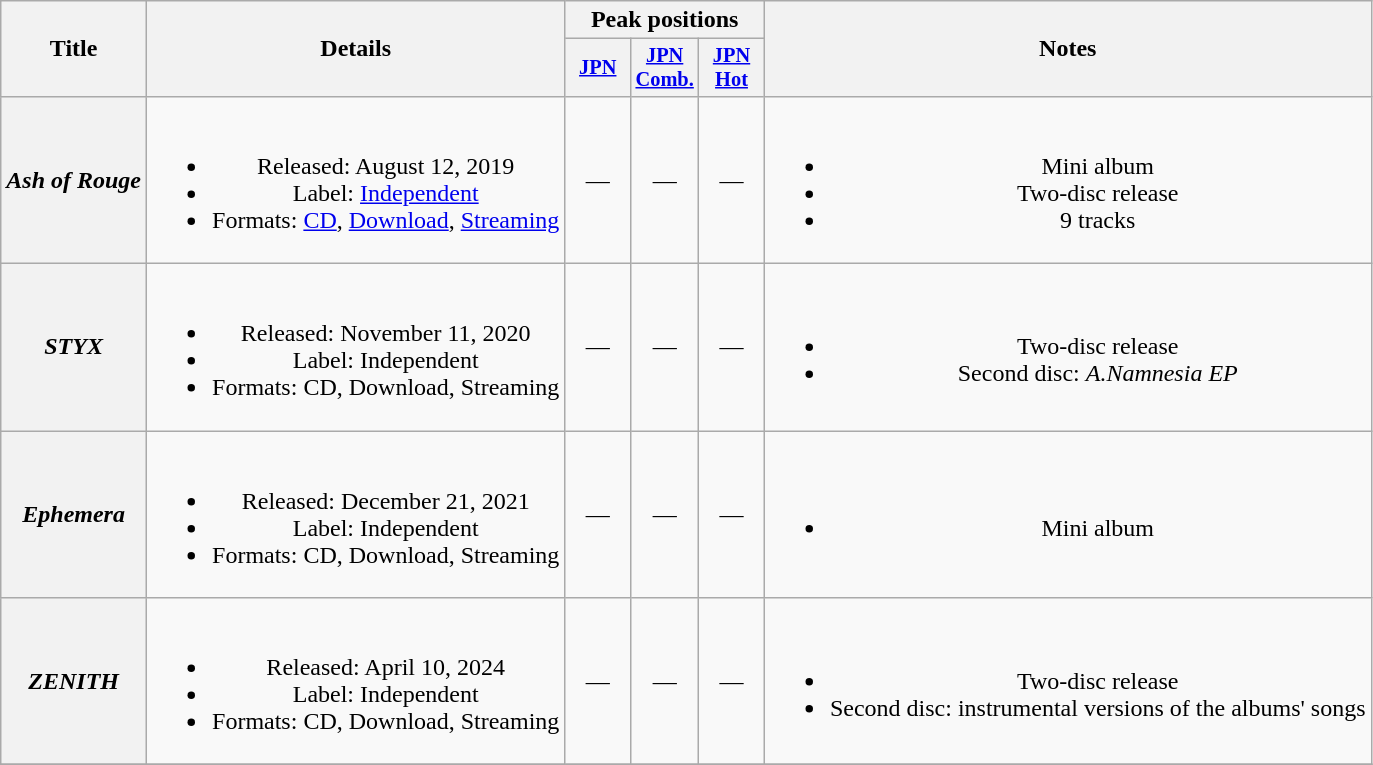<table class="wikitable plainrowheaders" style="text-align:center;">
<tr>
<th scope="col" rowspan="2">Title</th>
<th scope="col" rowspan="2">Details</th>
<th scope="col" colspan="3">Peak positions</th>
<th scope="col" rowspan="2">Notes</th>
</tr>
<tr>
<th scope="col" style="width:2.75em;font-size:85%;"><a href='#'>JPN</a></th>
<th scope="col" style="width:2.75em;font-size:85%;"><a href='#'>JPN<br>Comb.</a></th>
<th scope="col" style="width:2.75em;font-size:85%;"><a href='#'>JPN<br>Hot</a><br></th>
</tr>
<tr>
<th scope="row"><em>Ash of Rouge</em></th>
<td><br><ul><li>Released: August 12, 2019</li><li>Label: <a href='#'>Independent</a></li><li>Formats: <a href='#'>CD</a>, <a href='#'>Download</a>, <a href='#'>Streaming</a></li></ul></td>
<td>—</td>
<td>—</td>
<td>—</td>
<td><br><ul><li>Mini album</li><li>Two-disc release</li><li>9 tracks</li></ul></td>
</tr>
<tr>
<th scope="row"><em>STYX</em></th>
<td><br><ul><li>Released: November 11, 2020</li><li>Label: Independent</li><li>Formats: CD, Download, Streaming</li></ul></td>
<td>—</td>
<td>—</td>
<td>—</td>
<td><br><ul><li>Two-disc release</li><li>Second disc: <em>A.Namnesia EP</em></li></ul></td>
</tr>
<tr>
<th scope="row"><em>Ephemera</em></th>
<td><br><ul><li>Released: December 21, 2021</li><li>Label: Independent</li><li>Formats: CD, Download, Streaming</li></ul></td>
<td>—</td>
<td>—</td>
<td>—</td>
<td><br><ul><li>Mini album</li></ul></td>
</tr>
<tr>
<th scope="row"><em>ZENITH</em></th>
<td><br><ul><li>Released: April 10, 2024</li><li>Label: Independent</li><li>Formats: CD, Download, Streaming</li></ul></td>
<td>—</td>
<td>—</td>
<td>—</td>
<td><br><ul><li>Two-disc release</li><li>Second disc: instrumental versions of the albums' songs</li></ul></td>
</tr>
<tr>
</tr>
</table>
